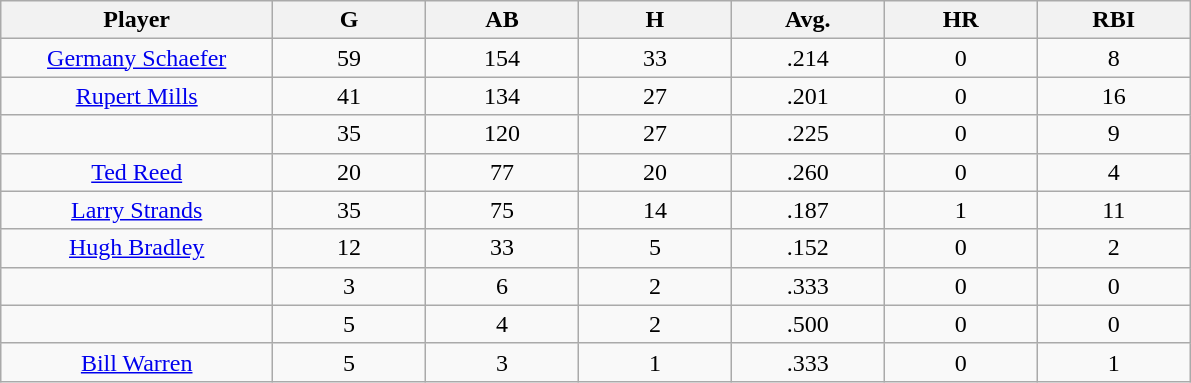<table class="wikitable sortable">
<tr>
<th bgcolor="#DDDDFF" width="16%">Player</th>
<th bgcolor="#DDDDFF" width="9%">G</th>
<th bgcolor="#DDDDFF" width="9%">AB</th>
<th bgcolor="#DDDDFF" width="9%">H</th>
<th bgcolor="#DDDDFF" width="9%">Avg.</th>
<th bgcolor="#DDDDFF" width="9%">HR</th>
<th bgcolor="#DDDDFF" width="9%">RBI</th>
</tr>
<tr align="center">
<td><a href='#'>Germany Schaefer</a></td>
<td>59</td>
<td>154</td>
<td>33</td>
<td>.214</td>
<td>0</td>
<td>8</td>
</tr>
<tr align="center">
<td><a href='#'>Rupert Mills</a></td>
<td>41</td>
<td>134</td>
<td>27</td>
<td>.201</td>
<td>0</td>
<td>16</td>
</tr>
<tr align="center">
<td></td>
<td>35</td>
<td>120</td>
<td>27</td>
<td>.225</td>
<td>0</td>
<td>9</td>
</tr>
<tr align="center">
<td><a href='#'>Ted Reed</a></td>
<td>20</td>
<td>77</td>
<td>20</td>
<td>.260</td>
<td>0</td>
<td>4</td>
</tr>
<tr align="center">
<td><a href='#'>Larry Strands</a></td>
<td>35</td>
<td>75</td>
<td>14</td>
<td>.187</td>
<td>1</td>
<td>11</td>
</tr>
<tr align="center">
<td><a href='#'>Hugh Bradley</a></td>
<td>12</td>
<td>33</td>
<td>5</td>
<td>.152</td>
<td>0</td>
<td>2</td>
</tr>
<tr align="center">
<td></td>
<td>3</td>
<td>6</td>
<td>2</td>
<td>.333</td>
<td>0</td>
<td>0</td>
</tr>
<tr align="center">
<td></td>
<td>5</td>
<td>4</td>
<td>2</td>
<td>.500</td>
<td>0</td>
<td>0</td>
</tr>
<tr align="center">
<td><a href='#'>Bill Warren</a></td>
<td>5</td>
<td>3</td>
<td>1</td>
<td>.333</td>
<td>0</td>
<td>1</td>
</tr>
</table>
